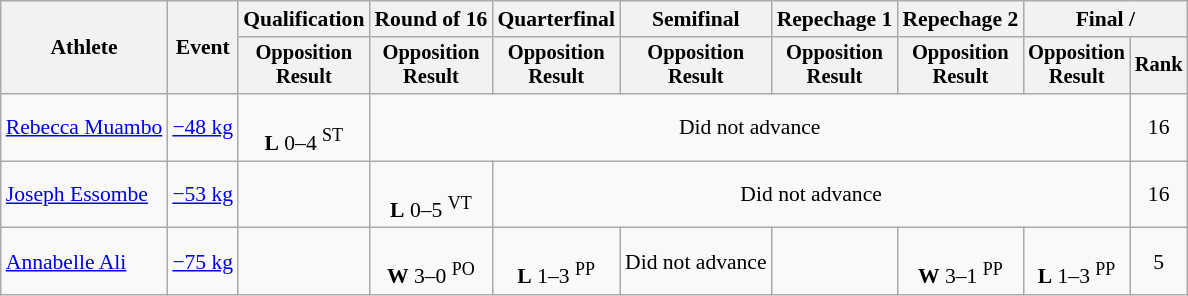<table class="wikitable" style="font-size:90%">
<tr>
<th rowspan=2>Athlete</th>
<th rowspan=2>Event</th>
<th>Qualification</th>
<th>Round of 16</th>
<th>Quarterfinal</th>
<th>Semifinal</th>
<th>Repechage 1</th>
<th>Repechage 2</th>
<th colspan=2>Final / </th>
</tr>
<tr style="font-size: 95%">
<th>Opposition<br>Result</th>
<th>Opposition<br>Result</th>
<th>Opposition<br>Result</th>
<th>Opposition<br>Result</th>
<th>Opposition<br>Result</th>
<th>Opposition<br>Result</th>
<th>Opposition<br>Result</th>
<th>Rank</th>
</tr>
<tr align=center>
<td align=left><a href='#'>Rebecca Muambo</a></td>
<td align=left><a href='#'>−48 kg</a></td>
<td><br><strong>L</strong> 0–4 <sup>ST</sup></td>
<td colspan=6>Did not advance</td>
<td>16</td>
</tr>
<tr align=center>
<td align=left><a href='#'>Joseph Essombe</a></td>
<td align=left><a href='#'>−53 kg</a></td>
<td></td>
<td><br><strong>L</strong> 0–5 <sup>VT</sup></td>
<td colspan=5>Did not advance</td>
<td>16</td>
</tr>
<tr align=center>
<td align=left><a href='#'>Annabelle Ali</a></td>
<td align=left><a href='#'>−75 kg</a></td>
<td></td>
<td><br><strong>W</strong> 3–0 <sup>PO</sup></td>
<td><br><strong>L</strong> 1–3 <sup>PP</sup></td>
<td>Did not advance</td>
<td></td>
<td><br><strong>W</strong> 3–1 <sup>PP</sup></td>
<td><br><strong>L</strong> 1–3 <sup>PP</sup></td>
<td>5</td>
</tr>
</table>
